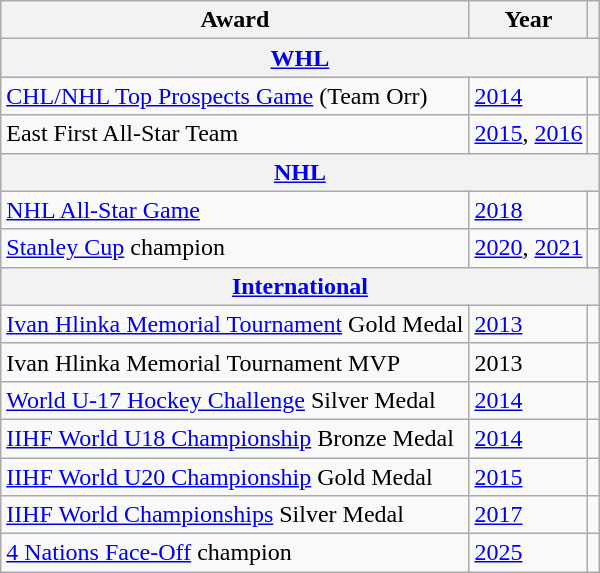<table class="wikitable">
<tr>
<th>Award</th>
<th>Year</th>
<th></th>
</tr>
<tr ALIGN="center" bgcolor="#e0e0e0">
<th colspan="3"><a href='#'>WHL</a></th>
</tr>
<tr>
<td><a href='#'>CHL/NHL Top Prospects Game</a> (Team Orr)</td>
<td><a href='#'>2014</a></td>
<td></td>
</tr>
<tr>
<td>East First All-Star Team</td>
<td><a href='#'>2015</a>, <a href='#'>2016</a></td>
<td></td>
</tr>
<tr ALIGN="center" bgcolor="#e0e0e0">
<th colspan="3"><a href='#'>NHL</a></th>
</tr>
<tr>
<td><a href='#'>NHL All-Star Game</a></td>
<td><a href='#'>2018</a></td>
<td></td>
</tr>
<tr>
<td><a href='#'>Stanley Cup</a> champion</td>
<td><a href='#'>2020</a>, <a href='#'>2021</a></td>
<td></td>
</tr>
<tr ALIGN="center" bgcolor="#e0e0e0">
<th colspan="3"><a href='#'>International</a></th>
</tr>
<tr>
<td><a href='#'>Ivan Hlinka Memorial Tournament</a> Gold Medal</td>
<td><a href='#'>2013</a></td>
<td></td>
</tr>
<tr>
<td>Ivan Hlinka Memorial Tournament MVP</td>
<td>2013</td>
<td></td>
</tr>
<tr>
<td><a href='#'>World U-17 Hockey Challenge</a> Silver Medal</td>
<td><a href='#'>2014</a></td>
<td></td>
</tr>
<tr>
<td><a href='#'>IIHF World U18 Championship</a> Bronze Medal</td>
<td><a href='#'>2014</a></td>
<td></td>
</tr>
<tr>
<td><a href='#'>IIHF World U20 Championship</a> Gold Medal</td>
<td><a href='#'>2015</a></td>
<td></td>
</tr>
<tr>
<td><a href='#'>IIHF World Championships</a> Silver Medal</td>
<td><a href='#'>2017</a></td>
<td></td>
</tr>
<tr>
<td><a href='#'>4 Nations Face-Off</a> champion</td>
<td><a href='#'>2025</a></td>
<td></td>
</tr>
</table>
